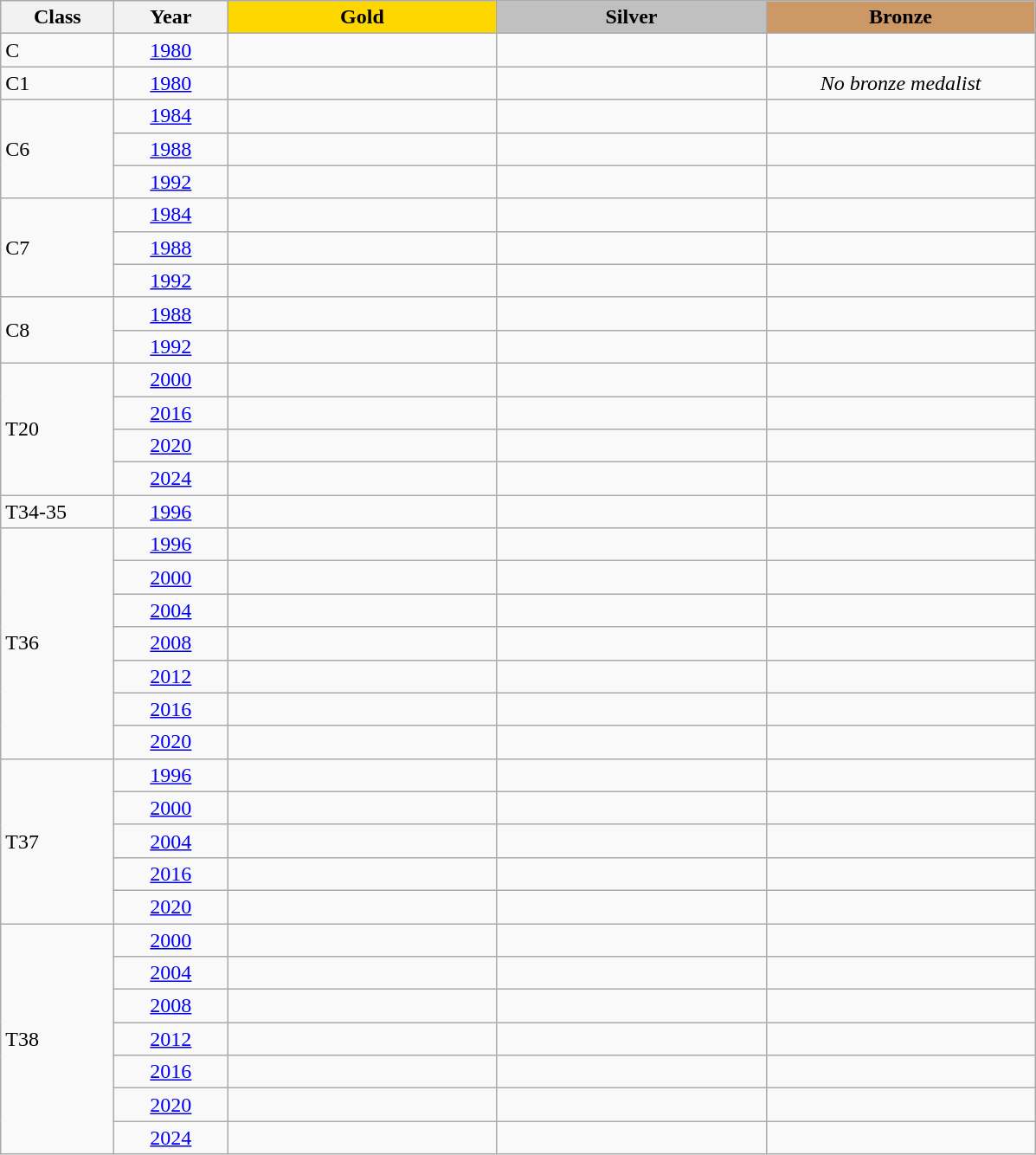<table class="wikitable">
<tr>
<th width=80>Class</th>
<th width=80>Year</th>
<td align=center width=200 bgcolor=gold><strong>Gold</strong></td>
<td align=center width=200 bgcolor=silver><strong>Silver</strong></td>
<td align=center width=200 bgcolor=cc9966><strong>Bronze</strong></td>
</tr>
<tr>
<td>C</td>
<td align=center><a href='#'>1980</a></td>
<td></td>
<td></td>
<td></td>
</tr>
<tr>
<td>C1</td>
<td align=center><a href='#'>1980</a></td>
<td></td>
<td></td>
<td align=center><em>No bronze medalist</em></td>
</tr>
<tr>
<td rowspan=3>C6</td>
<td align=center><a href='#'>1984</a></td>
<td></td>
<td></td>
<td></td>
</tr>
<tr>
<td align=center><a href='#'>1988</a></td>
<td></td>
<td></td>
<td></td>
</tr>
<tr>
<td align=center><a href='#'>1992</a></td>
<td></td>
<td></td>
<td></td>
</tr>
<tr>
<td rowspan=3>C7</td>
<td align=center><a href='#'>1984</a></td>
<td></td>
<td></td>
<td></td>
</tr>
<tr>
<td align=center><a href='#'>1988</a></td>
<td></td>
<td></td>
<td></td>
</tr>
<tr>
<td align=center><a href='#'>1992</a></td>
<td></td>
<td></td>
<td></td>
</tr>
<tr>
<td rowspan=2>C8</td>
<td align=center><a href='#'>1988</a></td>
<td></td>
<td></td>
<td></td>
</tr>
<tr>
<td align=center><a href='#'>1992</a></td>
<td></td>
<td></td>
<td></td>
</tr>
<tr>
<td rowspan=4>T20</td>
<td align=center><a href='#'>2000</a></td>
<td></td>
<td></td>
<td></td>
</tr>
<tr>
<td align=center><a href='#'>2016</a></td>
<td></td>
<td></td>
<td></td>
</tr>
<tr>
<td align=center><a href='#'>2020</a></td>
<td></td>
<td></td>
<td></td>
</tr>
<tr>
<td align=center><a href='#'>2024</a></td>
<td></td>
<td></td>
<td></td>
</tr>
<tr>
<td>T34-35</td>
<td align=center><a href='#'>1996</a></td>
<td></td>
<td></td>
<td></td>
</tr>
<tr>
<td rowspan=7>T36</td>
<td align=center><a href='#'>1996</a></td>
<td></td>
<td></td>
<td></td>
</tr>
<tr>
<td align=center><a href='#'>2000</a></td>
<td></td>
<td></td>
<td></td>
</tr>
<tr>
<td align=center><a href='#'>2004</a></td>
<td></td>
<td></td>
<td></td>
</tr>
<tr>
<td align=center><a href='#'>2008</a></td>
<td></td>
<td></td>
<td></td>
</tr>
<tr>
<td align=center><a href='#'>2012</a></td>
<td></td>
<td></td>
<td></td>
</tr>
<tr>
<td align=center><a href='#'>2016</a></td>
<td></td>
<td></td>
<td></td>
</tr>
<tr>
<td align=center><a href='#'>2020</a></td>
<td></td>
<td></td>
<td></td>
</tr>
<tr>
<td rowspan=5>T37</td>
<td align=center><a href='#'>1996</a></td>
<td></td>
<td></td>
<td></td>
</tr>
<tr>
<td align=center><a href='#'>2000</a></td>
<td></td>
<td></td>
<td></td>
</tr>
<tr>
<td align=center><a href='#'>2004</a></td>
<td></td>
<td></td>
<td></td>
</tr>
<tr>
<td align=center><a href='#'>2016</a></td>
<td></td>
<td></td>
<td></td>
</tr>
<tr>
<td align=center><a href='#'>2020</a></td>
<td></td>
<td></td>
<td></td>
</tr>
<tr>
<td rowspan=7>T38</td>
<td align=center><a href='#'>2000</a></td>
<td></td>
<td></td>
<td></td>
</tr>
<tr>
<td align=center><a href='#'>2004</a></td>
<td></td>
<td></td>
<td></td>
</tr>
<tr>
<td align=center><a href='#'>2008</a></td>
<td></td>
<td></td>
<td></td>
</tr>
<tr>
<td align=center><a href='#'>2012</a></td>
<td></td>
<td></td>
<td></td>
</tr>
<tr>
<td align=center><a href='#'>2016</a></td>
<td></td>
<td></td>
<td></td>
</tr>
<tr>
<td align=center><a href='#'>2020</a></td>
<td></td>
<td></td>
<td></td>
</tr>
<tr>
<td align=center><a href='#'>2024</a></td>
<td></td>
<td></td>
<td></td>
</tr>
</table>
